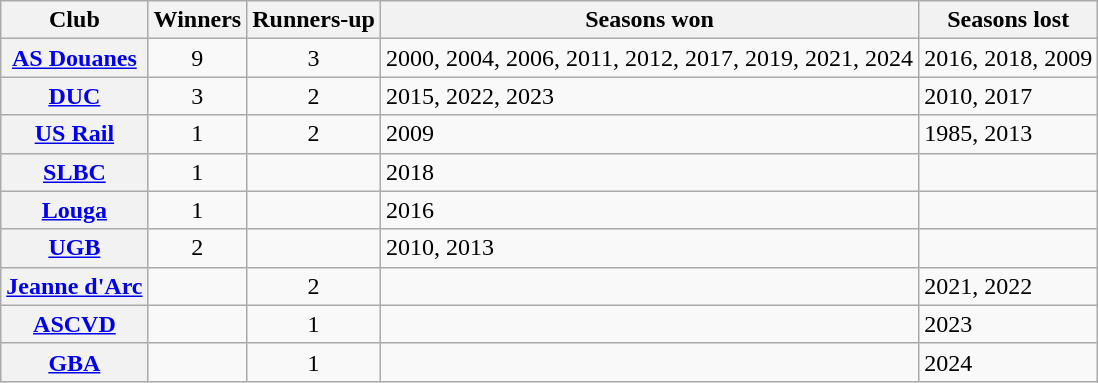<table class="wikitable sortable plainrowheaders" style="text-align:left">
<tr>
<th scope="col">Club</th>
<th scope="col">Winners</th>
<th scope="col">Runners-up</th>
<th scope="col">Seasons won</th>
<th scope="col">Seasons lost</th>
</tr>
<tr>
<th scope="row"><a href='#'>AS Douanes</a></th>
<td align="center">9</td>
<td align="center">3</td>
<td>2000, 2004, 2006, 2011, 2012, 2017, 2019, 2021, 2024</td>
<td>2016, 2018, 2009</td>
</tr>
<tr>
<th scope="row"><a href='#'>DUC</a></th>
<td align="center">3</td>
<td align="center">2</td>
<td>2015, 2022, 2023</td>
<td>2010, 2017</td>
</tr>
<tr>
<th scope="row"><a href='#'>US Rail</a></th>
<td align="center">1</td>
<td align="center">2</td>
<td>2009</td>
<td>1985, 2013</td>
</tr>
<tr>
<th scope="row"><a href='#'>SLBC</a></th>
<td align="center">1</td>
<td align="center"></td>
<td>2018</td>
<td align="center"></td>
</tr>
<tr>
<th scope="row"><a href='#'>Louga</a></th>
<td align="center">1</td>
<td align="center"></td>
<td>2016</td>
<td align="center"></td>
</tr>
<tr>
<th scope="row"><a href='#'>UGB</a></th>
<td align="center">2</td>
<td align="center"></td>
<td>2010, 2013</td>
<td align="center"></td>
</tr>
<tr>
<th scope="row"><a href='#'>Jeanne d'Arc</a></th>
<td align="center"></td>
<td align="center">2</td>
<td align="center"></td>
<td>2021, 2022</td>
</tr>
<tr>
<th scope="row"><a href='#'>ASCVD</a></th>
<td align="center"></td>
<td align="center">1</td>
<td align="center"></td>
<td>2023</td>
</tr>
<tr>
<th scope="row"><a href='#'>GBA</a></th>
<td align="center"></td>
<td align="center">1</td>
<td align="center"></td>
<td>2024</td>
</tr>
</table>
